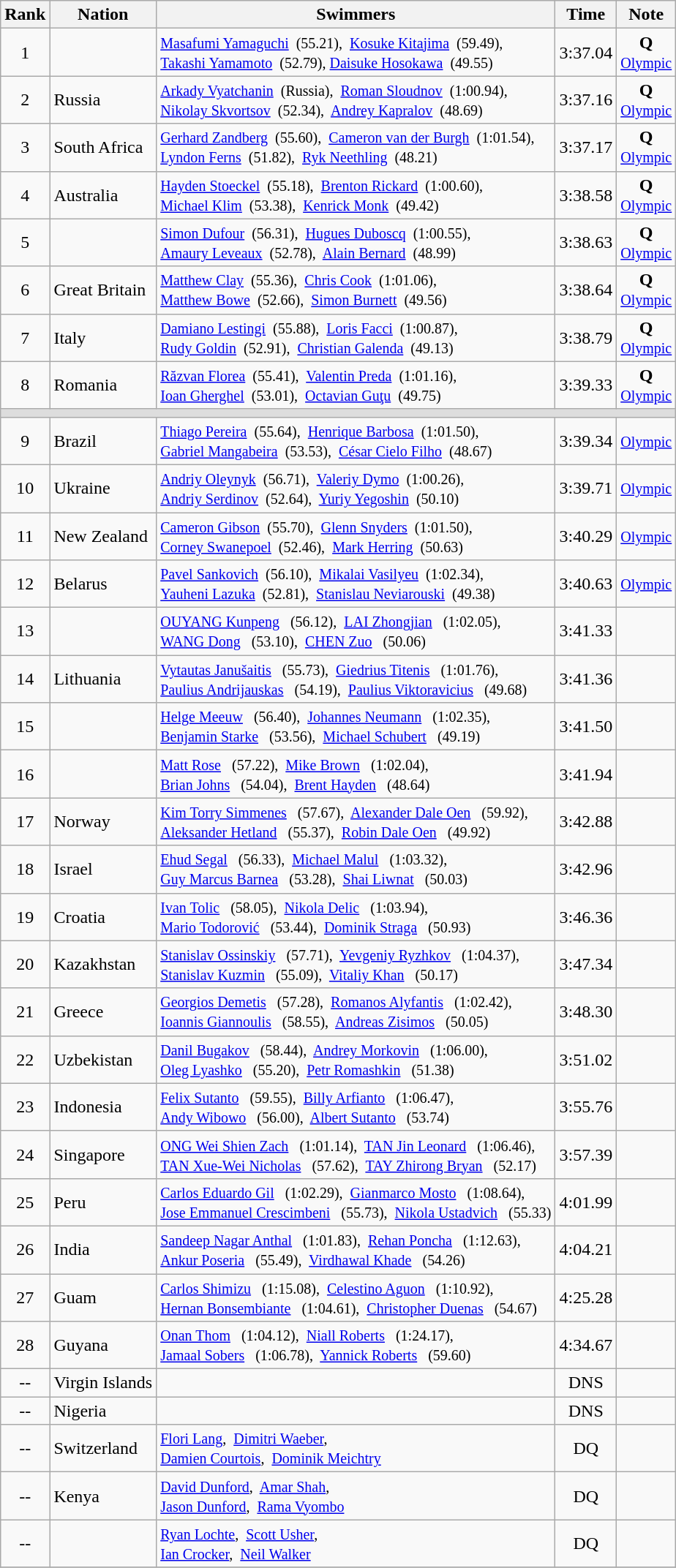<table class="wikitable" style="text-align:center">
<tr>
<th>Rank</th>
<th>Nation</th>
<th>Swimmers</th>
<th>Time</th>
<th>Note</th>
</tr>
<tr>
<td>1</td>
<td align=left></td>
<td align=left><small><a href='#'>Masafumi Yamaguchi</a>  (55.21),  <a href='#'>Kosuke Kitajima</a>  (59.49),<br><a href='#'>Takashi Yamamoto</a>  (52.79), <a href='#'>Daisuke Hosokawa</a>  (49.55) </small></td>
<td>3:37.04</td>
<td><strong>Q</strong> <br><small><a href='#'>Olympic</a></small></td>
</tr>
<tr>
<td>2</td>
<td align=left> Russia</td>
<td align=left><small> <a href='#'>Arkady Vyatchanin</a>  (Russia),  <a href='#'>Roman Sloudnov</a>  (1:00.94),<br><a href='#'>Nikolay Skvortsov</a>  (52.34),  <a href='#'>Andrey Kapralov</a>  (48.69) </small></td>
<td>3:37.16</td>
<td><strong>Q</strong> <br><small><a href='#'>Olympic</a></small></td>
</tr>
<tr>
<td>3</td>
<td align=left> South Africa</td>
<td align=left><small> <a href='#'>Gerhard Zandberg</a>  (55.60),  <a href='#'>Cameron van der Burgh</a>  (1:01.54),<br><a href='#'>Lyndon Ferns</a>  (51.82),  <a href='#'>Ryk Neethling</a>  (48.21) </small></td>
<td>3:37.17</td>
<td><strong>Q</strong> <br><small><a href='#'>Olympic</a></small></td>
</tr>
<tr>
<td>4</td>
<td align=left> Australia</td>
<td align=left><small> <a href='#'>Hayden Stoeckel</a>  (55.18),  <a href='#'>Brenton Rickard</a>  (1:00.60),<br><a href='#'>Michael Klim</a>  (53.38),  <a href='#'>Kenrick Monk</a>  (49.42) </small></td>
<td>3:38.58</td>
<td><strong>Q</strong> <br><small><a href='#'>Olympic</a></small></td>
</tr>
<tr>
<td>5</td>
<td align=left></td>
<td align=left><small> <a href='#'>Simon Dufour</a>  (56.31),  <a href='#'>Hugues Duboscq</a>  (1:00.55),<br><a href='#'>Amaury Leveaux</a>  (52.78),  <a href='#'>Alain Bernard</a>  (48.99) </small></td>
<td>3:38.63</td>
<td><strong>Q</strong> <br><small><a href='#'>Olympic</a></small></td>
</tr>
<tr>
<td>6</td>
<td align=left> Great Britain</td>
<td align=left><small> <a href='#'>Matthew Clay</a>  (55.36),  <a href='#'>Chris Cook</a>  (1:01.06),<br><a href='#'>Matthew Bowe</a>  (52.66),  <a href='#'>Simon Burnett</a>  (49.56) </small></td>
<td>3:38.64</td>
<td><strong>Q</strong> <br><small><a href='#'>Olympic</a></small></td>
</tr>
<tr>
<td>7</td>
<td align=left> Italy</td>
<td align=left><small> <a href='#'>Damiano Lestingi</a>  (55.88),  <a href='#'>Loris Facci</a>  (1:00.87),<br><a href='#'>Rudy Goldin</a>  (52.91),  <a href='#'>Christian Galenda</a>  (49.13) </small></td>
<td>3:38.79</td>
<td><strong>Q</strong> <br><small><a href='#'>Olympic</a></small></td>
</tr>
<tr>
<td>8</td>
<td align=left> Romania</td>
<td align=left><small> <a href='#'>Răzvan Florea</a>  (55.41),  <a href='#'>Valentin Preda</a>  (1:01.16),<br><a href='#'>Ioan Gherghel</a>  (53.01),  <a href='#'>Octavian Guţu</a>  (49.75) </small></td>
<td>3:39.33</td>
<td><strong>Q</strong> <br><small><a href='#'>Olympic</a></small></td>
</tr>
<tr bgcolor=#DDDDDD>
<td colspan=5></td>
</tr>
<tr>
<td>9</td>
<td align=left> Brazil</td>
<td align=left><small> <a href='#'>Thiago Pereira</a>  (55.64),  <a href='#'>Henrique Barbosa</a>  (1:01.50),<br> <a href='#'>Gabriel Mangabeira</a>  (53.53),  <a href='#'>César Cielo Filho</a>  (48.67) </small></td>
<td>3:39.34</td>
<td><small><a href='#'>Olympic</a></small></td>
</tr>
<tr>
<td>10</td>
<td align=left> Ukraine</td>
<td align=left><small> <a href='#'>Andriy Oleynyk</a>  (56.71),  <a href='#'>Valeriy Dymo</a>  (1:00.26),<br> <a href='#'>Andriy Serdinov</a>  (52.64),  <a href='#'>Yuriy Yegoshin</a>  (50.10) </small></td>
<td>3:39.71</td>
<td><small><a href='#'>Olympic</a></small></td>
</tr>
<tr>
<td>11</td>
<td align=left> New Zealand</td>
<td align=left><small> <a href='#'>Cameron Gibson</a>  (55.70),  <a href='#'>Glenn Snyders</a>  (1:01.50),<br> <a href='#'>Corney Swanepoel</a>  (52.46),  <a href='#'>Mark Herring</a>  (50.63) </small></td>
<td>3:40.29</td>
<td><small><a href='#'>Olympic</a></small></td>
</tr>
<tr>
<td>12</td>
<td align=left> Belarus</td>
<td align=left><small> <a href='#'>Pavel Sankovich</a>  (56.10),  <a href='#'>Mikalai Vasilyeu</a>  (1:02.34),<br> <a href='#'>Yauheni Lazuka</a>  (52.81),  <a href='#'>Stanislau Neviarouski</a>  (49.38) </small></td>
<td>3:40.63</td>
<td><small><a href='#'>Olympic</a></small></td>
</tr>
<tr>
<td>13</td>
<td align=left></td>
<td align=left><small> <a href='#'>OUYANG Kunpeng</a>   (56.12),  <a href='#'>LAI Zhongjian</a>   (1:02.05), <br> <a href='#'>WANG Dong</a>   (53.10),  <a href='#'>CHEN Zuo</a>   (50.06) </small></td>
<td>3:41.33</td>
<td></td>
</tr>
<tr>
<td>14</td>
<td align=left> Lithuania</td>
<td align=left><small> <a href='#'>Vytautas Janušaitis</a>   (55.73),  <a href='#'>Giedrius Titenis</a>   (1:01.76), <br> <a href='#'>Paulius Andrijauskas</a>   (54.19),  <a href='#'>Paulius Viktoravicius</a>   (49.68) </small></td>
<td>3:41.36</td>
<td></td>
</tr>
<tr>
<td>15</td>
<td align=left></td>
<td align=left><small> <a href='#'>Helge Meeuw</a>   (56.40),  <a href='#'>Johannes Neumann</a>   (1:02.35), <br> <a href='#'>Benjamin Starke</a>   (53.56),  <a href='#'>Michael Schubert</a>   (49.19) </small></td>
<td>3:41.50</td>
<td></td>
</tr>
<tr>
<td>16</td>
<td align=left></td>
<td align=left><small> <a href='#'>Matt Rose</a>   (57.22),  <a href='#'>Mike Brown</a>   (1:02.04), <br> <a href='#'>Brian Johns</a>   (54.04),  <a href='#'>Brent Hayden</a>   (48.64) </small></td>
<td>3:41.94</td>
<td></td>
</tr>
<tr>
<td>17</td>
<td align=left> Norway</td>
<td align=left><small> <a href='#'>Kim Torry Simmenes</a>   (57.67),  <a href='#'>Alexander Dale Oen</a>   (59.92), <br> <a href='#'>Aleksander Hetland</a>   (55.37),  <a href='#'>Robin Dale Oen</a>   (49.92) </small></td>
<td>3:42.88</td>
<td></td>
</tr>
<tr>
<td>18</td>
<td align=left> Israel</td>
<td align=left><small> <a href='#'>Ehud Segal</a>   (56.33),  <a href='#'>Michael Malul</a>   (1:03.32), <br> <a href='#'>Guy Marcus Barnea</a>   (53.28),  <a href='#'>Shai Liwnat</a>   (50.03) </small></td>
<td>3:42.96</td>
<td></td>
</tr>
<tr>
<td>19</td>
<td align=left> Croatia</td>
<td align=left><small> <a href='#'>Ivan Tolic</a>   (58.05),  <a href='#'>Nikola Delic</a>   (1:03.94), <br> <a href='#'>Mario Todorović</a>   (53.44),  <a href='#'>Dominik Straga</a>   (50.93) </small></td>
<td>3:46.36</td>
<td></td>
</tr>
<tr>
<td>20</td>
<td align=left> Kazakhstan</td>
<td align=left><small> <a href='#'>Stanislav Ossinskiy</a>   (57.71),  <a href='#'>Yevgeniy Ryzhkov</a>   (1:04.37), <br> <a href='#'>Stanislav Kuzmin</a>   (55.09),  <a href='#'>Vitaliy Khan</a>   (50.17) </small></td>
<td>3:47.34</td>
<td></td>
</tr>
<tr>
<td>21</td>
<td align=left> Greece</td>
<td align=left><small> <a href='#'>Georgios Demetis</a>   (57.28),  <a href='#'>Romanos Alyfantis</a>   (1:02.42), <br> <a href='#'>Ioannis Giannoulis</a>   (58.55),  <a href='#'>Andreas Zisimos</a>   (50.05) </small></td>
<td>3:48.30</td>
<td></td>
</tr>
<tr>
<td>22</td>
<td align=left> Uzbekistan</td>
<td align=left><small> <a href='#'>Danil Bugakov</a>   (58.44),  <a href='#'>Andrey Morkovin</a>   (1:06.00), <br> <a href='#'>Oleg Lyashko</a>   (55.20),  <a href='#'>Petr Romashkin</a>   (51.38) </small></td>
<td>3:51.02</td>
<td></td>
</tr>
<tr>
<td>23</td>
<td align=left> Indonesia</td>
<td align=left><small> <a href='#'>Felix Sutanto</a>   (59.55),  <a href='#'>Billy Arfianto</a>   (1:06.47), <br> <a href='#'>Andy Wibowo</a>   (56.00),  <a href='#'>Albert Sutanto</a>   (53.74) </small></td>
<td>3:55.76</td>
<td></td>
</tr>
<tr>
<td>24</td>
<td align=left> Singapore</td>
<td align=left><small> <a href='#'>ONG Wei Shien Zach</a>   (1:01.14),  <a href='#'>TAN Jin Leonard</a>   (1:06.46), <br> <a href='#'>TAN Xue-Wei Nicholas</a>   (57.62),  <a href='#'>TAY Zhirong Bryan</a>   (52.17) </small></td>
<td>3:57.39</td>
<td></td>
</tr>
<tr>
<td>25</td>
<td align=left> Peru</td>
<td align=left><small> <a href='#'>Carlos Eduardo Gil</a>   (1:02.29),  <a href='#'>Gianmarco Mosto</a>   (1:08.64), <br> <a href='#'>Jose Emmanuel Crescimbeni</a>   (55.73),  <a href='#'>Nikola Ustadvich</a>   (55.33) </small></td>
<td>4:01.99</td>
<td></td>
</tr>
<tr>
<td>26</td>
<td align=left> India</td>
<td align=left><small> <a href='#'>Sandeep Nagar Anthal</a>   (1:01.83),  <a href='#'>Rehan Poncha</a>   (1:12.63), <br> <a href='#'>Ankur Poseria</a>   (55.49),  <a href='#'>Virdhawal Khade</a>   (54.26) </small></td>
<td>4:04.21</td>
<td></td>
</tr>
<tr>
<td>27</td>
<td align=left> Guam</td>
<td align=left><small> <a href='#'>Carlos Shimizu</a>   (1:15.08),  <a href='#'>Celestino Aguon</a>   (1:10.92), <br> <a href='#'>Hernan Bonsembiante</a>   (1:04.61),  <a href='#'>Christopher Duenas</a>   (54.67) </small></td>
<td>4:25.28</td>
<td></td>
</tr>
<tr>
<td>28</td>
<td align=left> Guyana</td>
<td align=left><small> <a href='#'>Onan Thom</a>   (1:04.12),  <a href='#'>Niall Roberts</a>   (1:24.17), <br> <a href='#'>Jamaal Sobers</a>   (1:06.78),  <a href='#'>Yannick Roberts</a>   (59.60) </small></td>
<td>4:34.67</td>
<td></td>
</tr>
<tr>
<td>--</td>
<td align=left> Virgin Islands</td>
<td align=left><small>  </small></td>
<td>DNS</td>
<td></td>
</tr>
<tr>
<td>--</td>
<td align=left> Nigeria</td>
<td align=left><small>  </small></td>
<td>DNS</td>
<td></td>
</tr>
<tr>
<td>--</td>
<td align=left> Switzerland</td>
<td align=left><small> <a href='#'>Flori Lang</a>,  <a href='#'>Dimitri Waeber</a>, <br> <a href='#'>Damien Courtois</a>,  <a href='#'>Dominik Meichtry</a>  </small></td>
<td>DQ</td>
<td></td>
</tr>
<tr>
<td>--</td>
<td align=left> Kenya</td>
<td align=left><small> <a href='#'>David Dunford</a>,  <a href='#'>Amar Shah</a>, <br> <a href='#'>Jason Dunford</a>,  <a href='#'>Rama Vyombo</a>  </small></td>
<td>DQ</td>
<td></td>
</tr>
<tr>
<td>--</td>
<td align=left></td>
<td align=left><small>  <a href='#'>Ryan Lochte</a>,  <a href='#'>Scott Usher</a>, <br> <a href='#'>Ian Crocker</a>,  <a href='#'>Neil Walker</a> </small></td>
<td>DQ</td>
<td></td>
</tr>
<tr>
</tr>
</table>
